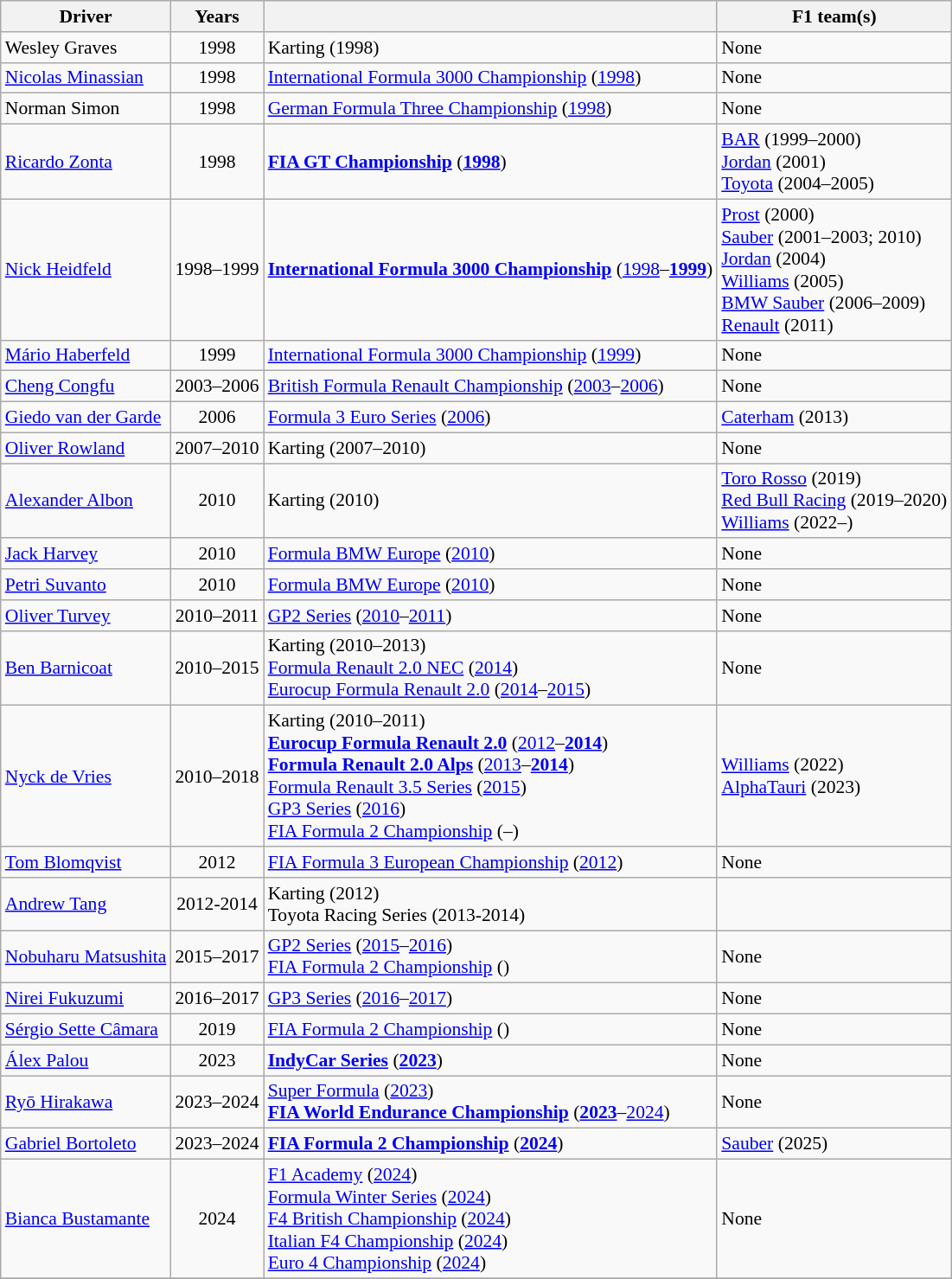<table class="wikitable sortable" style="font-size: 90%;">
<tr>
<th>Driver</th>
<th>Years</th>
<th></th>
<th>F1 team(s)</th>
</tr>
<tr>
<td> Wesley Graves</td>
<td align=center>1998</td>
<td>Karting (1998)</td>
<td>None</td>
</tr>
<tr>
<td> <a href='#'>Nicolas Minassian</a></td>
<td align=center>1998</td>
<td><a href='#'>International Formula 3000 Championship</a> (<a href='#'>1998</a>)</td>
<td>None</td>
</tr>
<tr>
<td> Norman Simon</td>
<td align=center>1998</td>
<td><a href='#'>German Formula Three Championship</a> (<a href='#'>1998</a>)</td>
<td>None</td>
</tr>
<tr>
<td> <a href='#'>Ricardo Zonta</a></td>
<td align=center>1998</td>
<td><strong><a href='#'>FIA GT Championship</a></strong> (<strong><a href='#'>1998</a></strong>)</td>
<td><a href='#'>BAR</a> (1999–2000)<br><a href='#'>Jordan</a> (2001)<br><a href='#'>Toyota</a> (2004–2005)</td>
</tr>
<tr>
<td> <a href='#'>Nick Heidfeld</a></td>
<td align=center>1998–1999</td>
<td><strong><a href='#'>International Formula 3000 Championship</a></strong> (<a href='#'>1998</a>–<strong><a href='#'>1999</a></strong>)</td>
<td><a href='#'>Prost</a> (2000)<br><a href='#'>Sauber</a> (2001–2003; 2010)<br><a href='#'>Jordan</a> (2004)<br><a href='#'>Williams</a> (2005)<br><a href='#'>BMW Sauber</a> (2006–2009)<br><a href='#'>Renault</a> (2011)</td>
</tr>
<tr>
<td> <a href='#'>Mário Haberfeld</a></td>
<td align=center>1999</td>
<td><a href='#'>International Formula 3000 Championship</a> (<a href='#'>1999</a>)</td>
<td>None</td>
</tr>
<tr>
<td> <a href='#'>Cheng Congfu</a></td>
<td align=center>2003–2006</td>
<td><a href='#'>British Formula Renault Championship</a> (<a href='#'>2003</a>–<a href='#'>2006</a>)</td>
<td>None</td>
</tr>
<tr>
<td> <a href='#'>Giedo van der Garde</a></td>
<td align=center>2006</td>
<td><a href='#'>Formula 3 Euro Series</a> (<a href='#'>2006</a>)</td>
<td><a href='#'>Caterham</a> (2013)</td>
</tr>
<tr>
<td> <a href='#'>Oliver Rowland</a></td>
<td align=center>2007–2010</td>
<td>Karting (2007–2010)</td>
<td>None</td>
</tr>
<tr>
<td> <a href='#'>Alexander Albon</a></td>
<td align=center>2010</td>
<td>Karting (2010)</td>
<td><a href='#'>Toro Rosso</a> (2019)<br><a href='#'>Red Bull Racing</a> (2019–2020)<br><a href='#'>Williams</a> (2022–)</td>
</tr>
<tr>
<td> <a href='#'>Jack Harvey</a></td>
<td align=center>2010</td>
<td><a href='#'>Formula BMW Europe</a> (<a href='#'>2010</a>)</td>
<td>None</td>
</tr>
<tr>
<td> <a href='#'>Petri Suvanto</a></td>
<td align=center>2010</td>
<td><a href='#'>Formula BMW Europe</a> (<a href='#'>2010</a>)</td>
<td>None</td>
</tr>
<tr>
<td> <a href='#'>Oliver Turvey</a></td>
<td align=center>2010–2011</td>
<td><a href='#'>GP2 Series</a> (<a href='#'>2010</a>–<a href='#'>2011</a>)</td>
<td>None</td>
</tr>
<tr>
<td> <a href='#'>Ben Barnicoat</a></td>
<td align=center>2010–2015</td>
<td>Karting (2010–2013)<br><a href='#'>Formula Renault 2.0 NEC</a> (<a href='#'>2014</a>)<br><a href='#'>Eurocup Formula Renault 2.0</a> (<a href='#'>2014</a>–<a href='#'>2015</a>)</td>
<td>None</td>
</tr>
<tr>
<td> <a href='#'>Nyck de Vries</a></td>
<td align=center>2010–2018</td>
<td>Karting (2010–2011)<br><strong><a href='#'>Eurocup Formula Renault 2.0</a></strong> (<a href='#'>2012</a>–<strong><a href='#'>2014</a></strong>)<br><strong><a href='#'>Formula Renault 2.0 Alps</a></strong> (<a href='#'>2013</a>–<strong><a href='#'>2014</a></strong>)<br><a href='#'>Formula Renault 3.5 Series</a> (<a href='#'>2015</a>)<br><a href='#'>GP3 Series</a> (<a href='#'>2016</a>)<br><a href='#'>FIA Formula 2 Championship</a> (–)</td>
<td><a href='#'>Williams</a> (2022)<br><a href='#'>AlphaTauri</a> (2023)</td>
</tr>
<tr>
<td> <a href='#'>Tom Blomqvist</a></td>
<td align=center>2012</td>
<td><a href='#'>FIA Formula 3 European Championship</a> (<a href='#'>2012</a>)</td>
<td>None</td>
</tr>
<tr>
<td> <a href='#'>Andrew Tang</a></td>
<td align=center>2012-2014</td>
<td>Karting (2012)<br>Toyota Racing Series (2013-2014)</td>
<td></td>
</tr>
<tr>
<td> <a href='#'>Nobuharu Matsushita</a></td>
<td align=center>2015–2017</td>
<td><a href='#'>GP2 Series</a> (<a href='#'>2015</a>–<a href='#'>2016</a>)<br><a href='#'>FIA Formula 2 Championship</a> ()</td>
<td>None</td>
</tr>
<tr>
<td> <a href='#'>Nirei Fukuzumi</a></td>
<td align=center>2016–2017</td>
<td><a href='#'>GP3 Series</a> (<a href='#'>2016</a>–<a href='#'>2017</a>)</td>
<td>None</td>
</tr>
<tr>
<td> <a href='#'>Sérgio Sette Câmara</a></td>
<td align=center>2019</td>
<td><a href='#'>FIA Formula 2 Championship</a> ()</td>
<td>None</td>
</tr>
<tr>
<td> <a href='#'>Álex Palou</a></td>
<td align=center>2023</td>
<td><strong><a href='#'>IndyCar Series</a></strong> (<strong><a href='#'>2023</a></strong>)</td>
<td>None</td>
</tr>
<tr>
<td> <a href='#'>Ryō Hirakawa</a></td>
<td align=center>2023–2024</td>
<td><a href='#'>Super Formula</a> (<a href='#'>2023</a>)<br><strong><a href='#'>FIA World Endurance Championship</a></strong> (<strong><a href='#'>2023</a></strong>–<a href='#'>2024</a>)</td>
<td>None</td>
</tr>
<tr>
<td> <a href='#'>Gabriel Bortoleto</a></td>
<td align=center>2023–2024</td>
<td><strong><a href='#'>FIA Formula 2 Championship</a></strong> (<strong><a href='#'>2024</a></strong>)</td>
<td><a href='#'>Sauber</a> (2025)</td>
</tr>
<tr>
<td> <a href='#'>Bianca Bustamante</a></td>
<td align=center>2024</td>
<td><a href='#'>F1 Academy</a> (<a href='#'>2024</a>)<br><a href='#'>Formula Winter Series</a> (<a href='#'>2024</a>)<br><a href='#'>F4 British Championship</a> (<a href='#'>2024</a>)<br><a href='#'>Italian F4 Championship</a> (<a href='#'>2024</a>)<br><a href='#'>Euro 4 Championship</a> (<a href='#'>2024</a>)</td>
<td>None</td>
</tr>
<tr>
</tr>
</table>
